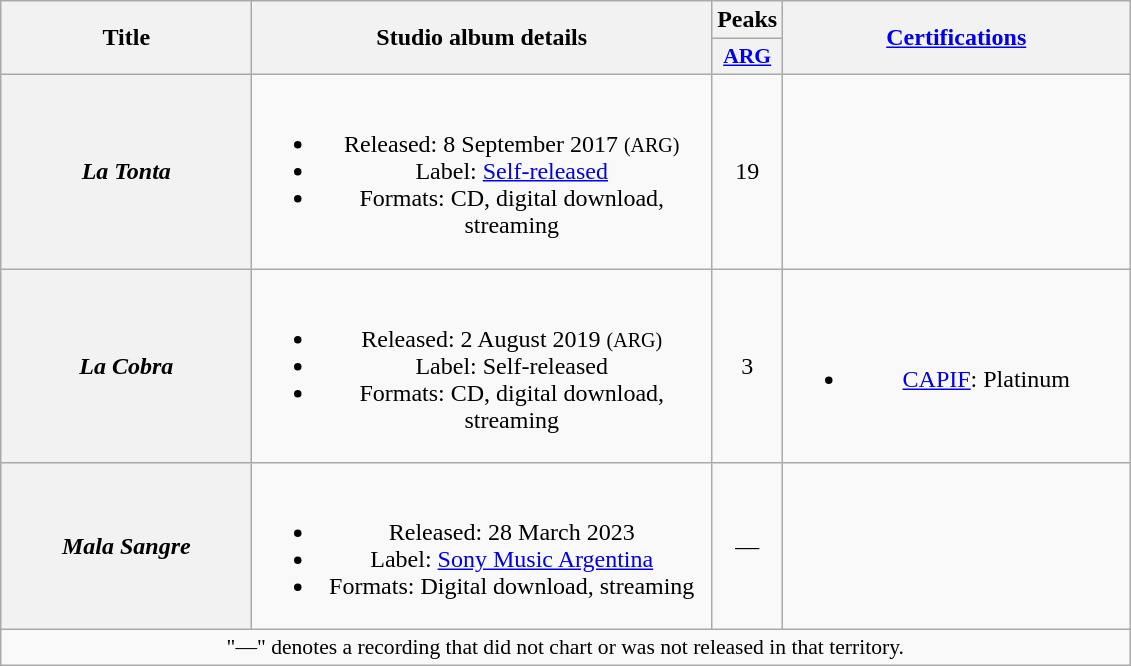<table class="wikitable plainrowheaders" style="text-align:center;">
<tr>
<th scope="col" rowspan="2" style="width:10em;">Title</th>
<th scope="col" rowspan="2" style="width:18.7em;">Studio album details</th>
<th scope="col">Peaks</th>
<th scope="col" rowspan="2" style="width:14em;"><a href='#'>Certifications</a></th>
</tr>
<tr>
<th scope="col" style="width:2.5em;font-size:90%;"><a href='#'>ARG</a><br></th>
</tr>
<tr>
<th scope="row"><em>La Tonta</em></th>
<td><br><ul><li>Released: 8 September 2017 <small>(ARG)</small></li><li>Label: <a href='#'>Self-released</a></li><li>Formats: CD, digital download, streaming</li></ul></td>
<td>19</td>
<td></td>
</tr>
<tr>
<th scope="row"><em>La Cobra</em></th>
<td><br><ul><li>Released: 2 August 2019 <small>(ARG)</small></li><li>Label: Self-released</li><li>Formats: CD, digital download, streaming</li></ul></td>
<td>3</td>
<td><br><ul><li><a href='#'>CAPIF</a>: Platinum</li></ul></td>
</tr>
<tr>
<th scope="row"><em>Mala Sangre</em></th>
<td><br><ul><li>Released: 28 March 2023</li><li>Label: <a href='#'>Sony Music Argentina</a></li><li>Formats: Digital download, streaming</li></ul></td>
<td>—</td>
<td></td>
</tr>
<tr>
<td colspan="14" style="font-size:90%">"—" denotes a recording that did not chart or was not released in that territory.</td>
</tr>
</table>
